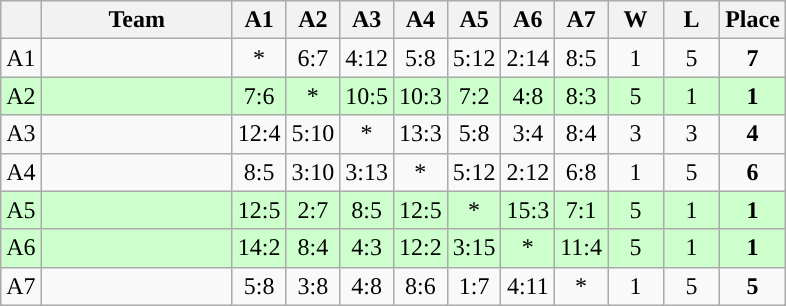<table class="wikitable" style="text-align:center;">
<tr>
<th></th>
<th width="120">Team</th>
<th width="25">A1</th>
<th width="25">A2</th>
<th width="25">A3</th>
<th width="25">A4</th>
<th width="25">A5</th>
<th width="25">A6</th>
<th width="25">A7</th>
<th width="30">W</th>
<th width="30">L</th>
<th>Place</th>
</tr>
<tr>
<td>A1</td>
<td align="left"></td>
<td>*</td>
<td>6:7</td>
<td>4:12</td>
<td>5:8</td>
<td>5:12</td>
<td>2:14</td>
<td>8:5</td>
<td>1</td>
<td>5</td>
<td><strong>7</strong></td>
</tr>
<tr bgcolor="#ccffcc">
<td>A2</td>
<td align="left"></td>
<td>7:6</td>
<td>*</td>
<td>10:5</td>
<td>10:3</td>
<td>7:2</td>
<td>4:8</td>
<td>8:3</td>
<td>5</td>
<td>1</td>
<td><strong>1</strong></td>
</tr>
<tr>
<td>A3</td>
<td align="left"></td>
<td>12:4</td>
<td>5:10</td>
<td>*</td>
<td>13:3</td>
<td>5:8</td>
<td>3:4</td>
<td>8:4</td>
<td>3</td>
<td>3</td>
<td><strong>4</strong></td>
</tr>
<tr>
<td>A4</td>
<td align="left"></td>
<td>8:5</td>
<td>3:10</td>
<td>3:13</td>
<td>*</td>
<td>5:12</td>
<td>2:12</td>
<td>6:8</td>
<td>1</td>
<td>5</td>
<td><strong>6</strong></td>
</tr>
<tr bgcolor="#ccffcc">
<td>A5</td>
<td align="left"></td>
<td>12:5</td>
<td>2:7</td>
<td>8:5</td>
<td>12:5</td>
<td>*</td>
<td>15:3</td>
<td>7:1</td>
<td>5</td>
<td>1</td>
<td><strong>1</strong></td>
</tr>
<tr bgcolor="#ccffcc">
<td>A6</td>
<td align="left"></td>
<td>14:2</td>
<td>8:4</td>
<td>4:3</td>
<td>12:2</td>
<td>3:15</td>
<td>*</td>
<td>11:4</td>
<td>5</td>
<td>1</td>
<td><strong>1</strong></td>
</tr>
<tr>
<td>A7</td>
<td align="left"></td>
<td>5:8</td>
<td>3:8</td>
<td>4:8</td>
<td>8:6</td>
<td>1:7</td>
<td>4:11</td>
<td>*</td>
<td>1</td>
<td>5</td>
<td><strong>5</strong></td>
</tr>
</table>
